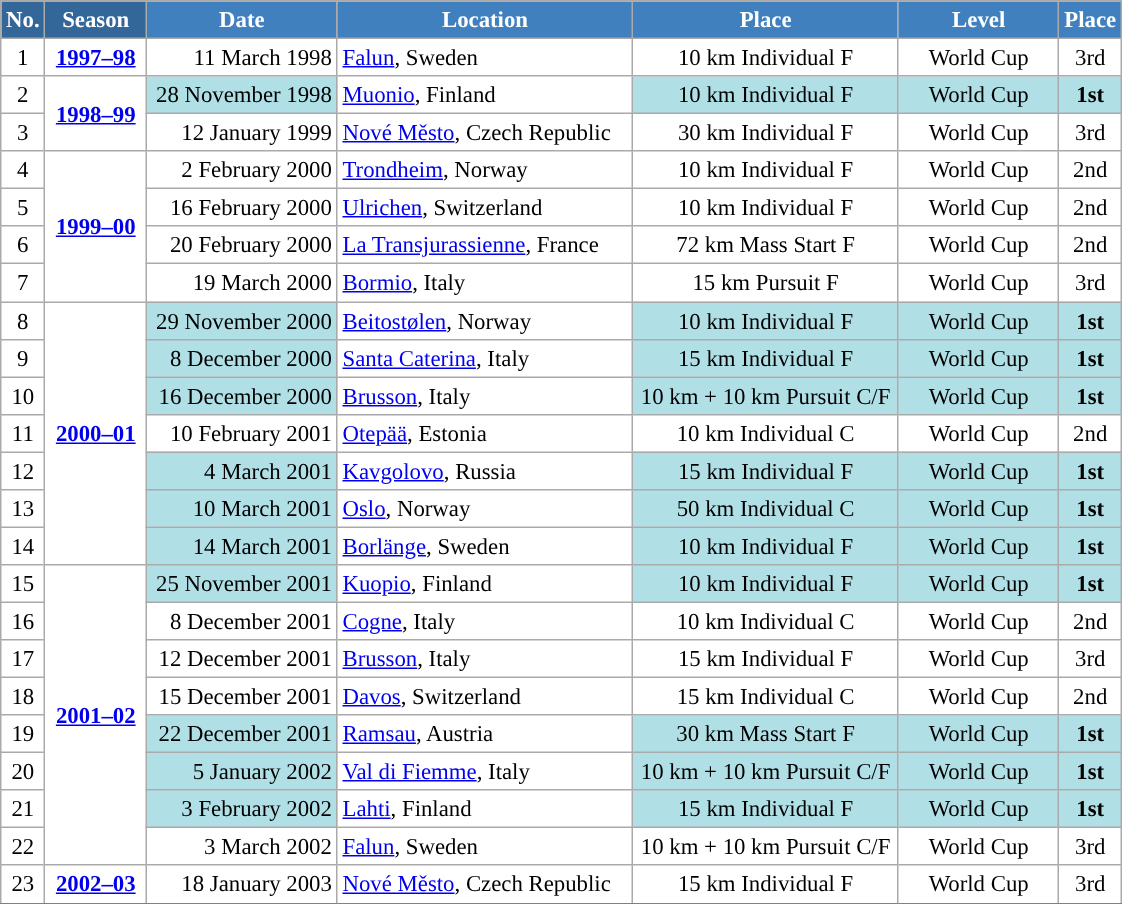<table class="wikitable sortable" style="font-size:95%; text-align:center; border:grey solid 1px; border-collapse:collapse; background:#ffffff;">
<tr style="background:#efefef;">
<th style="background-color:#369; color:white;">No.</th>
<th style="background-color:#369; color:white;">Season</th>
<th style="background-color:#4180be; color:white; width:120px;">Date</th>
<th style="background-color:#4180be; color:white; width:190px;">Location</th>
<th style="background-color:#4180be; color:white; width:170px;">Place</th>
<th style="background-color:#4180be; color:white; width:100px;">Level</th>
<th style="background-color:#4180be; color:white;">Place</th>
</tr>
<tr>
<td align=center>1</td>
<td rowspan=1 align=center><strong> <a href='#'>1997–98</a> </strong></td>
<td align=right>11 March 1998</td>
<td align=left> <a href='#'>Falun</a>, Sweden</td>
<td>10 km Individual F</td>
<td>World Cup</td>
<td>3rd</td>
</tr>
<tr>
<td align=center>2</td>
<td rowspan=2 align=center><strong><a href='#'>1998–99</a></strong></td>
<td bgcolor="#BOEOE6" align=right>28 November 1998</td>
<td align=left> <a href='#'>Muonio</a>, Finland</td>
<td bgcolor="#BOEOE6">10 km Individual F</td>
<td bgcolor="#BOEOE6">World Cup</td>
<td bgcolor="#BOEOE6"><strong>1st</strong></td>
</tr>
<tr>
<td align=center>3</td>
<td align=right>12 January 1999</td>
<td align=left> <a href='#'>Nové Město</a>, Czech Republic</td>
<td>30 km Individual F</td>
<td>World Cup</td>
<td>3rd</td>
</tr>
<tr>
<td align=center>4</td>
<td rowspan=4 align=center><strong> <a href='#'>1999–00</a> </strong></td>
<td align=right>2 February 2000</td>
<td align=left> <a href='#'>Trondheim</a>, Norway</td>
<td>10 km Individual F</td>
<td>World Cup</td>
<td>2nd</td>
</tr>
<tr>
<td align=center>5</td>
<td align=right>16 February 2000</td>
<td align=left> <a href='#'>Ulrichen</a>, Switzerland</td>
<td>10 km Individual F</td>
<td>World Cup</td>
<td>2nd</td>
</tr>
<tr>
<td align=center>6</td>
<td align=right>20 February 2000</td>
<td align=left> <a href='#'>La Transjurassienne</a>, France</td>
<td>72 km Mass Start F</td>
<td>World Cup</td>
<td>2nd</td>
</tr>
<tr>
<td align=center>7</td>
<td align=right>19 March 2000</td>
<td align=left> <a href='#'>Bormio</a>, Italy</td>
<td>15 km Pursuit F</td>
<td>World Cup</td>
<td>3rd</td>
</tr>
<tr>
<td align=center>8</td>
<td rowspan=7 align=center><strong><a href='#'>2000–01</a></strong></td>
<td bgcolor="#BOEOE6" align=right>29 November 2000</td>
<td align=left> <a href='#'>Beitostølen</a>, Norway</td>
<td bgcolor="#BOEOE6">10 km Individual F</td>
<td bgcolor="#BOEOE6">World Cup</td>
<td bgcolor="#BOEOE6"><strong>1st</strong></td>
</tr>
<tr>
<td align=center>9</td>
<td bgcolor="#BOEOE6" align=right>8 December 2000</td>
<td align=left> <a href='#'>Santa Caterina</a>, Italy</td>
<td bgcolor="#BOEOE6" align=center>15 km Individual F</td>
<td bgcolor="#BOEOE6">World Cup</td>
<td bgcolor="#BOEOE6"><strong>1st</strong></td>
</tr>
<tr>
<td align=center>10</td>
<td bgcolor="#BOEOE6" align=right>16 December 2000</td>
<td align=left> <a href='#'>Brusson</a>, Italy</td>
<td bgcolor="#BOEOE6" align=center>10 km + 10 km Pursuit C/F</td>
<td bgcolor="#BOEOE6">World Cup</td>
<td bgcolor="#BOEOE6"><strong>1st</strong></td>
</tr>
<tr>
<td align=center>11</td>
<td align=right>10 February 2001</td>
<td align=left> <a href='#'>Otepää</a>, Estonia</td>
<td>10 km Individual C</td>
<td>World Cup</td>
<td>2nd</td>
</tr>
<tr>
<td align=center>12</td>
<td bgcolor="#BOEOE6" align=right>4 March 2001</td>
<td align=left> <a href='#'>Kavgolovo</a>, Russia</td>
<td bgcolor="#BOEOE6" align=center>15 km Individual F</td>
<td bgcolor="#BOEOE6">World Cup</td>
<td bgcolor="#BOEOE6"><strong>1st</strong></td>
</tr>
<tr>
<td align=center>13</td>
<td bgcolor="#BOEOE6" align=right>10 March 2001</td>
<td align=left> <a href='#'>Oslo</a>, Norway</td>
<td bgcolor="#BOEOE6" align=center>50 km Individual C</td>
<td bgcolor="#BOEOE6">World Cup</td>
<td bgcolor="#BOEOE6"><strong>1st</strong></td>
</tr>
<tr>
<td align=center>14</td>
<td bgcolor="#BOEOE6" align=right>14 March 2001</td>
<td align=left> <a href='#'>Borlänge</a>, Sweden</td>
<td bgcolor="#BOEOE6" align=center>10 km Individual F</td>
<td bgcolor="#BOEOE6">World Cup</td>
<td bgcolor="#BOEOE6"><strong>1st</strong></td>
</tr>
<tr>
<td align=center>15</td>
<td rowspan=8 align=center><strong><a href='#'>2001–02</a></strong></td>
<td bgcolor="#BOEOE6" align=right>25 November 2001</td>
<td align=left> <a href='#'>Kuopio</a>, Finland</td>
<td bgcolor="#BOEOE6">10 km Individual F</td>
<td bgcolor="#BOEOE6">World Cup</td>
<td bgcolor="#BOEOE6"><strong>1st</strong></td>
</tr>
<tr>
<td align=center>16</td>
<td align=right>8 December 2001</td>
<td align=left> <a href='#'>Cogne</a>, Italy</td>
<td>10 km Individual C</td>
<td>World Cup</td>
<td>2nd</td>
</tr>
<tr>
<td align=center>17</td>
<td align=right>12 December 2001</td>
<td align=left> <a href='#'>Brusson</a>, Italy</td>
<td>15 km Individual F</td>
<td>World Cup</td>
<td>3rd</td>
</tr>
<tr>
<td align=center>18</td>
<td align=right>15 December 2001</td>
<td align=left> <a href='#'>Davos</a>, Switzerland</td>
<td>15 km Individual C</td>
<td>World Cup</td>
<td>2nd</td>
</tr>
<tr>
<td align=center>19</td>
<td bgcolor="#BOEOE6" align=right>22 December 2001</td>
<td align=left> <a href='#'>Ramsau</a>, Austria</td>
<td bgcolor="#BOEOE6" align=center>30 km Mass Start F</td>
<td bgcolor="#BOEOE6">World Cup</td>
<td bgcolor="#BOEOE6"><strong>1st</strong></td>
</tr>
<tr>
<td align=center>20</td>
<td bgcolor="#BOEOE6" align=right>5 January 2002</td>
<td align=left> <a href='#'>Val di Fiemme</a>, Italy</td>
<td bgcolor="#BOEOE6" align=center>10 km + 10 km Pursuit C/F</td>
<td bgcolor="#BOEOE6">World Cup</td>
<td bgcolor="#BOEOE6"><strong>1st</strong></td>
</tr>
<tr>
<td align=center>21</td>
<td bgcolor="#BOEOE6" align=right>3 February 2002</td>
<td align=left> <a href='#'>Lahti</a>, Finland</td>
<td bgcolor="#BOEOE6" align=center>15 km Individual F</td>
<td bgcolor="#BOEOE6">World Cup</td>
<td bgcolor="#BOEOE6"><strong>1st</strong></td>
</tr>
<tr>
<td align=center>22</td>
<td align=right>3 March 2002</td>
<td align=left> <a href='#'>Falun</a>, Sweden</td>
<td>10 km + 10 km Pursuit C/F</td>
<td>World Cup</td>
<td>3rd</td>
</tr>
<tr>
<td align=center>23</td>
<td rowspan=1 align=center><strong> <a href='#'>2002–03</a> </strong></td>
<td align=right>18 January 2003</td>
<td align=left> <a href='#'>Nové Město</a>, Czech Republic</td>
<td>15 km Individual F</td>
<td>World Cup</td>
<td>3rd</td>
</tr>
<tr>
</tr>
</table>
